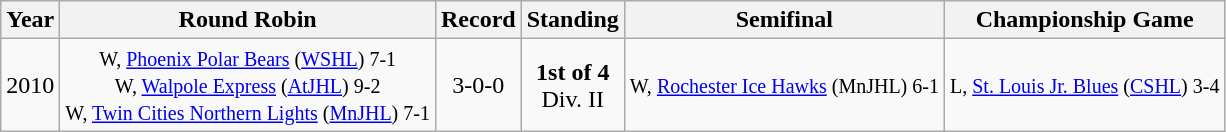<table class="wikitable">
<tr>
<th>Year</th>
<th>Round Robin</th>
<th>Record</th>
<th>Standing</th>
<th>Semifinal</th>
<th>Championship Game</th>
</tr>
<tr align=center>
<td>2010</td>
<td><small>W, <a href='#'>Phoenix Polar Bears</a> (<a href='#'>WSHL</a>) 7-1<br>W, <a href='#'>Walpole Express</a> (<a href='#'>AtJHL</a>) 9-2<br>W, <a href='#'>Twin Cities Northern Lights</a> (<a href='#'>MnJHL</a>) 7-1</small></td>
<td>3-0-0</td>
<td><strong>1st of 4</strong><br> Div. II</td>
<td><small>W, <a href='#'>Rochester Ice Hawks</a> (MnJHL) 6-1</small></td>
<td><small>L, <a href='#'>St. Louis Jr. Blues</a> (<a href='#'>CSHL</a>) 3-4</small></td>
</tr>
</table>
